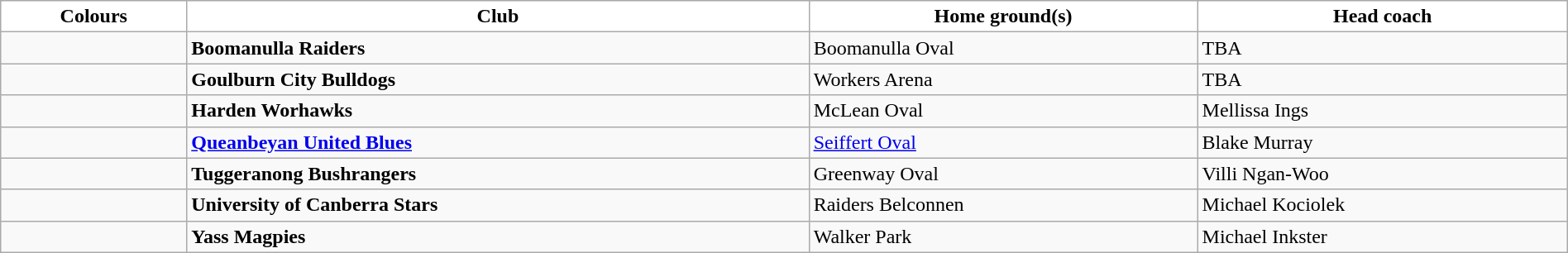<table class="wikitable" style="width:100%; text-align:left">
<tr>
<th style="background:white">Colours</th>
<th style="background:white">Club</th>
<th style="background:white">Home ground(s)</th>
<th style="background:white">Head coach</th>
</tr>
<tr>
<td></td>
<td><strong>Boomanulla Raiders</strong></td>
<td>Boomanulla Oval</td>
<td>TBA</td>
</tr>
<tr>
<td></td>
<td><strong>Goulburn City Bulldogs</strong></td>
<td>Workers Arena</td>
<td>TBA</td>
</tr>
<tr>
<td></td>
<td><strong>Harden Worhawks</strong></td>
<td>McLean Oval</td>
<td>Mellissa Ings</td>
</tr>
<tr>
<td></td>
<td><a href='#'><strong>Queanbeyan United Blues</strong></a></td>
<td><a href='#'>Seiffert Oval</a></td>
<td>Blake Murray</td>
</tr>
<tr>
<td></td>
<td><strong>Tuggeranong Bushrangers</strong></td>
<td>Greenway Oval</td>
<td>Villi Ngan-Woo</td>
</tr>
<tr>
<td></td>
<td><strong>University of Canberra Stars</strong></td>
<td>Raiders Belconnen</td>
<td>Michael Kociolek</td>
</tr>
<tr>
<td></td>
<td><strong>Yass Magpies</strong></td>
<td>Walker Park</td>
<td>Michael Inkster</td>
</tr>
</table>
